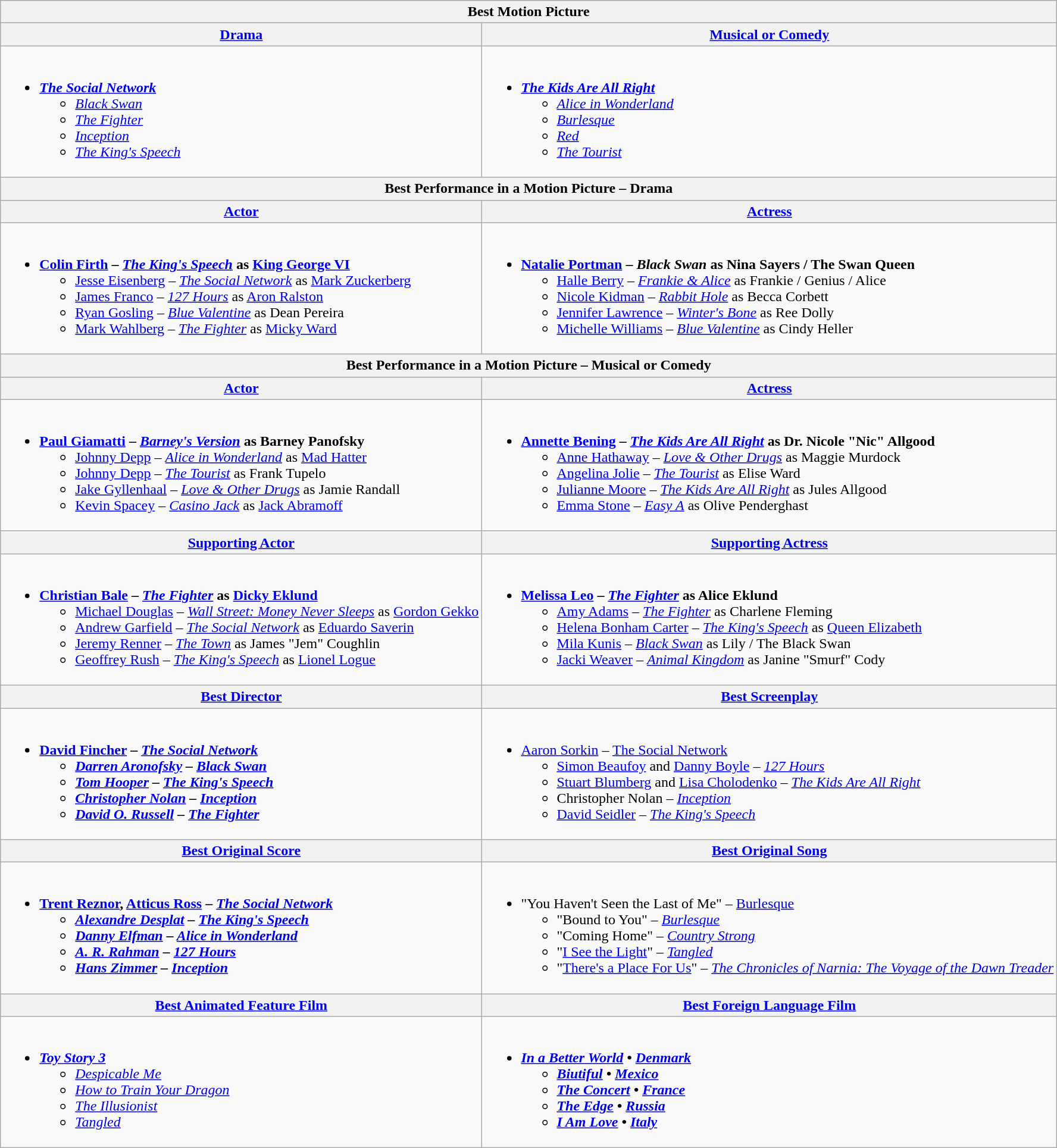<table class=wikitable style="width=100%">
<tr>
<th colspan=2>Best Motion Picture</th>
</tr>
<tr>
<th style="width=50%"><a href='#'>Drama</a></th>
<th style="width=50%"><a href='#'>Musical or Comedy</a></th>
</tr>
<tr>
<td valign="top"><br><ul><li><strong><em><a href='#'>The Social Network</a></em></strong><ul><li><em><a href='#'>Black Swan</a></em></li><li><em><a href='#'>The Fighter</a></em></li><li><em><a href='#'>Inception</a></em></li><li><em><a href='#'>The King's Speech</a></em></li></ul></li></ul></td>
<td valign="top"><br><ul><li><strong><em><a href='#'>The Kids Are All Right</a></em></strong><ul><li><em><a href='#'>Alice in Wonderland</a></em></li><li><em><a href='#'>Burlesque</a></em></li><li><em><a href='#'>Red</a></em></li><li><em><a href='#'>The Tourist</a></em></li></ul></li></ul></td>
</tr>
<tr>
<th colspan=2>Best Performance in a Motion Picture – Drama</th>
</tr>
<tr>
<th><a href='#'>Actor</a></th>
<th><a href='#'>Actress</a></th>
</tr>
<tr>
<td valign="top"><br><ul><li><strong><a href='#'>Colin Firth</a> – <em><a href='#'>The King's Speech</a></em> as <a href='#'>King George VI</a></strong><ul><li><a href='#'>Jesse Eisenberg</a> – <em><a href='#'>The Social Network</a></em> as <a href='#'>Mark Zuckerberg</a></li><li><a href='#'>James Franco</a> – <em><a href='#'>127 Hours</a></em> as <a href='#'>Aron Ralston</a></li><li><a href='#'>Ryan Gosling</a> – <em><a href='#'>Blue Valentine</a></em> as Dean Pereira</li><li><a href='#'>Mark Wahlberg</a> – <em><a href='#'>The Fighter</a></em> as <a href='#'>Micky Ward</a></li></ul></li></ul></td>
<td valign="top"><br><ul><li><strong><a href='#'>Natalie Portman</a> – <em>Black Swan</em> as Nina Sayers / The Swan Queen</strong><ul><li><a href='#'>Halle Berry</a> – <em><a href='#'>Frankie & Alice</a></em> as Frankie / Genius / Alice</li><li><a href='#'>Nicole Kidman</a> – <em><a href='#'>Rabbit Hole</a></em> as Becca Corbett</li><li><a href='#'>Jennifer Lawrence</a> – <em><a href='#'>Winter's Bone</a></em> as Ree Dolly</li><li><a href='#'>Michelle Williams</a> – <em><a href='#'>Blue Valentine</a></em> as Cindy Heller</li></ul></li></ul></td>
</tr>
<tr>
<th colspan=2>Best Performance in a Motion Picture – Musical or Comedy</th>
</tr>
<tr>
<th><a href='#'>Actor</a></th>
<th><a href='#'>Actress</a></th>
</tr>
<tr>
<td valign="top"><br><ul><li><strong><a href='#'>Paul Giamatti</a> – <em><a href='#'>Barney's Version</a></em> as Barney Panofsky</strong><ul><li><a href='#'>Johnny Depp</a> – <em><a href='#'>Alice in Wonderland</a></em> as <a href='#'>Mad Hatter</a></li><li><a href='#'>Johnny Depp</a> – <em><a href='#'>The Tourist</a></em> as Frank Tupelo</li><li><a href='#'>Jake Gyllenhaal</a> – <em><a href='#'>Love & Other Drugs</a></em> as Jamie Randall</li><li><a href='#'>Kevin Spacey</a> – <em><a href='#'>Casino Jack</a></em> as <a href='#'>Jack Abramoff</a></li></ul></li></ul></td>
<td valign="top"><br><ul><li><strong><a href='#'>Annette Bening</a> – <em><a href='#'>The Kids Are All Right</a></em> as Dr. Nicole "Nic" Allgood</strong><ul><li><a href='#'>Anne Hathaway</a> – <em><a href='#'>Love & Other Drugs</a></em> as Maggie Murdock</li><li><a href='#'>Angelina Jolie</a> – <em><a href='#'>The Tourist</a></em> as Elise Ward</li><li><a href='#'>Julianne Moore</a> – <em><a href='#'>The Kids Are All Right</a></em> as Jules Allgood</li><li><a href='#'>Emma Stone</a> – <em><a href='#'>Easy A</a></em> as Olive Penderghast</li></ul></li></ul></td>
</tr>
<tr>
<th><a href='#'>Supporting Actor</a></th>
<th><a href='#'>Supporting Actress</a></th>
</tr>
<tr>
<td valign="top"><br><ul><li><strong><a href='#'>Christian Bale</a> – <em><a href='#'>The Fighter</a></em> as <a href='#'>Dicky Eklund</a></strong><ul><li><a href='#'>Michael Douglas</a> – <em><a href='#'>Wall Street: Money Never Sleeps</a></em> as <a href='#'>Gordon Gekko</a></li><li><a href='#'>Andrew Garfield</a> – <em><a href='#'>The Social Network</a></em> as <a href='#'>Eduardo Saverin</a></li><li><a href='#'>Jeremy Renner</a> – <em><a href='#'>The Town</a></em> as James "Jem" Coughlin</li><li><a href='#'>Geoffrey Rush</a> – <em><a href='#'>The King's Speech</a></em> as <a href='#'>Lionel Logue</a></li></ul></li></ul></td>
<td valign="top"><br><ul><li><strong><a href='#'>Melissa Leo</a> – <em><a href='#'>The Fighter</a></em> as Alice Eklund</strong><ul><li><a href='#'>Amy Adams</a> – <em><a href='#'>The Fighter</a></em> as Charlene Fleming</li><li><a href='#'>Helena Bonham Carter</a> – <em><a href='#'>The King's Speech</a></em> as <a href='#'>Queen Elizabeth</a></li><li><a href='#'>Mila Kunis</a> – <em><a href='#'>Black Swan</a></em> as Lily / The Black Swan</li><li><a href='#'>Jacki Weaver</a> – <em><a href='#'>Animal Kingdom</a></em> as Janine "Smurf" Cody</li></ul></li></ul></td>
</tr>
<tr>
<th><a href='#'>Best Director</a></th>
<th><a href='#'>Best Screenplay</a></th>
</tr>
<tr>
<td valign="top"><br><ul><li><strong><a href='#'>David Fincher</a> – <em><a href='#'>The Social Network</a><strong><em><ul><li><a href='#'>Darren Aronofsky</a> – </em><a href='#'>Black Swan</a><em></li><li><a href='#'>Tom Hooper</a> – </em><a href='#'>The King's Speech</a><em></li><li><a href='#'>Christopher Nolan</a> – </em><a href='#'>Inception</a><em></li><li><a href='#'>David O. Russell</a> – </em><a href='#'>The Fighter</a><em></li></ul></li></ul></td>
<td valign="top"><br><ul><li></strong><a href='#'>Aaron Sorkin</a> – </em><a href='#'>The Social Network</a></em></strong><ul><li><a href='#'>Simon Beaufoy</a> and <a href='#'>Danny Boyle</a> – <em><a href='#'>127 Hours</a></em></li><li><a href='#'>Stuart Blumberg</a> and <a href='#'>Lisa Cholodenko</a> – <em><a href='#'>The Kids Are All Right</a></em></li><li>Christopher Nolan – <em><a href='#'>Inception</a></em></li><li><a href='#'>David Seidler</a> – <em><a href='#'>The King's Speech</a></em></li></ul></li></ul></td>
</tr>
<tr>
<th><a href='#'>Best Original Score</a></th>
<th><a href='#'>Best Original Song</a></th>
</tr>
<tr>
<td valign="top"><br><ul><li><strong><a href='#'>Trent Reznor</a>, <a href='#'>Atticus Ross</a> – <em><a href='#'>The Social Network</a><strong><em><ul><li><a href='#'>Alexandre Desplat</a> – </em><a href='#'>The King's Speech</a><em></li><li><a href='#'>Danny Elfman</a> – </em><a href='#'>Alice in Wonderland</a><em></li><li><a href='#'>A. R. Rahman</a> – </em><a href='#'>127 Hours</a><em></li><li><a href='#'>Hans Zimmer</a> – </em><a href='#'>Inception</a><em></li></ul></li></ul></td>
<td valign="top"><br><ul><li></strong>"You Haven't Seen the Last of Me" – </em><a href='#'>Burlesque</a></em></strong><ul><li>"Bound to You" – <em><a href='#'>Burlesque</a></em></li><li>"Coming Home" – <em><a href='#'>Country Strong</a></em></li><li>"<a href='#'>I See the Light</a>" – <em><a href='#'>Tangled</a></em></li><li>"<a href='#'>There's a Place For Us</a>" – <em><a href='#'>The Chronicles of Narnia: The Voyage of the Dawn Treader</a></em></li></ul></li></ul></td>
</tr>
<tr>
<th><a href='#'>Best Animated Feature Film</a></th>
<th><a href='#'>Best Foreign Language Film</a></th>
</tr>
<tr>
<td valign="top"><br><ul><li><strong><em><a href='#'>Toy Story 3</a></em></strong><ul><li><em><a href='#'>Despicable Me</a></em></li><li><em><a href='#'>How to Train Your Dragon</a></em></li><li><em><a href='#'>The Illusionist</a></em></li><li><em><a href='#'>Tangled</a></em></li></ul></li></ul></td>
<td valign="top"><br><ul><li><strong><em><a href='#'>In a Better World</a><em> • <a href='#'>Denmark</a><strong><ul><li></em><a href='#'>Biutiful</a><em> • <a href='#'>Mexico</a></li><li></em><a href='#'>The Concert</a><em> • <a href='#'>France</a></li><li></em><a href='#'>The Edge</a><em> • <a href='#'>Russia</a></li><li></em><a href='#'>I Am Love</a><em> • <a href='#'>Italy</a></li></ul></li></ul></td>
</tr>
</table>
